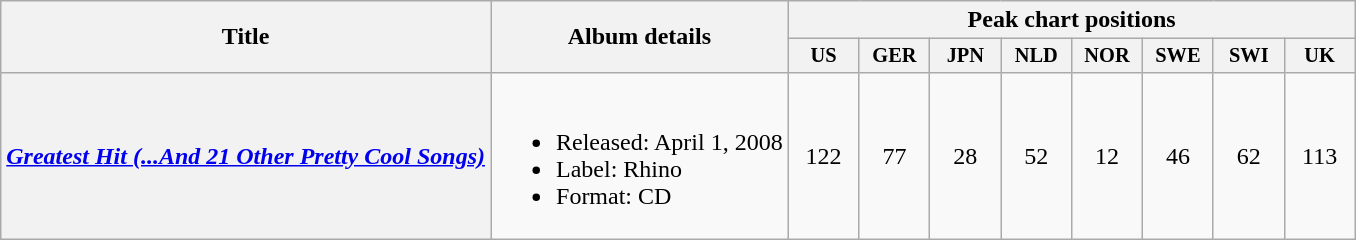<table class="wikitable plainrowheaders" border="1">
<tr>
<th scope="col" rowspan="2">Title</th>
<th scope="col" rowspan="2">Album details</th>
<th scope="col" colspan="8">Peak chart positions</th>
</tr>
<tr>
<th scope="col" style="width:3em;font-size:85%;">US<br></th>
<th scope="col" style="width:3em;font-size:85%;">GER<br></th>
<th scope="col" style="width:3em;font-size:85%;">JPN<br></th>
<th scope="col" style="width:3em;font-size:85%;">NLD<br></th>
<th scope="col" style="width:3em;font-size:85%;">NOR<br></th>
<th scope="col" style="width:3em;font-size:85%;">SWE<br></th>
<th scope="col" style="width:3em;font-size:85%;">SWI<br></th>
<th scope="col" style="width:3em;font-size:85%;">UK<br></th>
</tr>
<tr>
<th scope="row"><em><a href='#'>Greatest Hit (...And 21 Other Pretty Cool Songs)</a></em></th>
<td><br><ul><li>Released: April 1, 2008</li><li>Label: Rhino</li><li>Format: CD</li></ul></td>
<td align="center">122</td>
<td align="center">77</td>
<td align="center">28</td>
<td align="center">52</td>
<td align="center">12</td>
<td align="center">46</td>
<td align="center">62</td>
<td align="center">113</td>
</tr>
</table>
